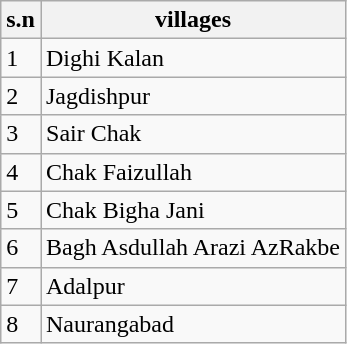<table class="wikitable">
<tr>
<th>s.n</th>
<th>villages</th>
</tr>
<tr>
<td>1</td>
<td>Dighi Kalan</td>
</tr>
<tr>
<td>2</td>
<td>Jagdishpur</td>
</tr>
<tr>
<td>3</td>
<td>Sair Chak</td>
</tr>
<tr>
<td>4</td>
<td>Chak Faizullah</td>
</tr>
<tr>
<td>5</td>
<td>Chak Bigha Jani</td>
</tr>
<tr>
<td>6</td>
<td>Bagh Asdullah Arazi AzRakbe</td>
</tr>
<tr>
<td>7</td>
<td>Adalpur</td>
</tr>
<tr>
<td>8</td>
<td>Naurangabad</td>
</tr>
</table>
